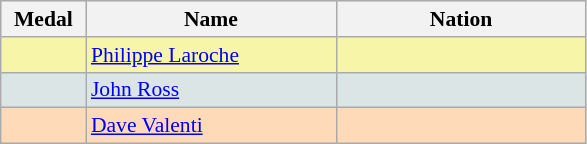<table class=wikitable style="border:1px solid #AAAAAA;font-size:90%">
<tr bgcolor="#E4E4E4">
<th width=50>Medal</th>
<th width=160>Name</th>
<th width=160>Nation</th>
</tr>
<tr bgcolor="#F7F6A8">
<td align="center"></td>
<td><a href='#'>Philippe Laroche</a></td>
<td></td>
</tr>
<tr bgcolor="#DCE5E5">
<td align="center"></td>
<td><a href='#'>John Ross</a></td>
<td></td>
</tr>
<tr bgcolor="#FFDAB9">
<td align="center"></td>
<td><a href='#'>Dave Valenti</a></td>
<td></td>
</tr>
</table>
